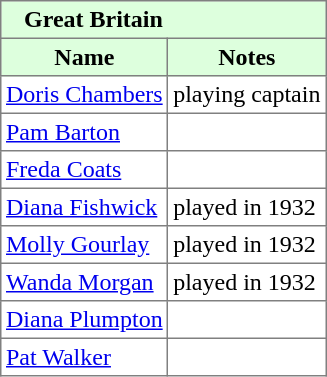<table border="1" cellpadding="3" style="border-collapse: collapse;">
<tr style="background:#ddffdd;">
<td colspan=5>   <strong>Great Britain</strong></td>
</tr>
<tr style="background:#ddffdd;">
<th>Name</th>
<th>Notes</th>
</tr>
<tr>
<td> <a href='#'>Doris Chambers</a></td>
<td>playing captain</td>
</tr>
<tr>
<td> <a href='#'>Pam Barton</a></td>
<td></td>
</tr>
<tr>
<td> <a href='#'>Freda Coats</a></td>
<td></td>
</tr>
<tr>
<td> <a href='#'>Diana Fishwick</a></td>
<td>played in 1932</td>
</tr>
<tr>
<td> <a href='#'>Molly Gourlay</a></td>
<td>played in 1932</td>
</tr>
<tr>
<td> <a href='#'>Wanda Morgan</a></td>
<td>played in 1932</td>
</tr>
<tr>
<td> <a href='#'>Diana Plumpton</a></td>
<td></td>
</tr>
<tr>
<td> <a href='#'>Pat Walker</a></td>
<td></td>
</tr>
</table>
